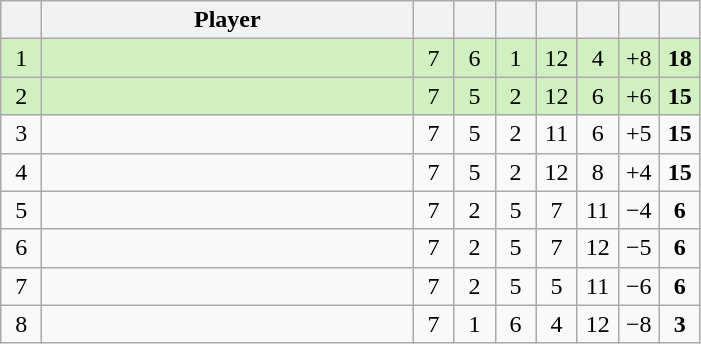<table class="wikitable" style="text-align:center; margin: 1em auto 1em auto, align:left">
<tr>
<th width=20></th>
<th width=240>Player</th>
<th width=20></th>
<th width=20></th>
<th width=20></th>
<th width=20></th>
<th width=20></th>
<th width=20></th>
<th width=20></th>
</tr>
<tr style="background:#D0F0C0;">
<td>1</td>
<td align=left></td>
<td>7</td>
<td>6</td>
<td>1</td>
<td>12</td>
<td>4</td>
<td>+8</td>
<td><strong>18</strong></td>
</tr>
<tr style="background:#D0F0C0;">
<td>2</td>
<td align=left></td>
<td>7</td>
<td>5</td>
<td>2</td>
<td>12</td>
<td>6</td>
<td>+6</td>
<td><strong>15</strong></td>
</tr>
<tr style=>
<td>3</td>
<td align=left></td>
<td>7</td>
<td>5</td>
<td>2</td>
<td>11</td>
<td>6</td>
<td>+5</td>
<td><strong>15</strong></td>
</tr>
<tr style=>
<td>4</td>
<td align=left></td>
<td>7</td>
<td>5</td>
<td>2</td>
<td>12</td>
<td>8</td>
<td>+4</td>
<td><strong>15</strong></td>
</tr>
<tr style=>
<td>5</td>
<td align=left></td>
<td>7</td>
<td>2</td>
<td>5</td>
<td>7</td>
<td>11</td>
<td>−4</td>
<td><strong>6</strong></td>
</tr>
<tr style=>
<td>6</td>
<td align=left></td>
<td>7</td>
<td>2</td>
<td>5</td>
<td>7</td>
<td>12</td>
<td>−5</td>
<td><strong>6</strong></td>
</tr>
<tr style=>
<td>7</td>
<td align=left></td>
<td>7</td>
<td>2</td>
<td>5</td>
<td>5</td>
<td>11</td>
<td>−6</td>
<td><strong>6</strong></td>
</tr>
<tr style=>
<td>8</td>
<td align=left></td>
<td>7</td>
<td>1</td>
<td>6</td>
<td>4</td>
<td>12</td>
<td>−8</td>
<td><strong>3</strong></td>
</tr>
</table>
